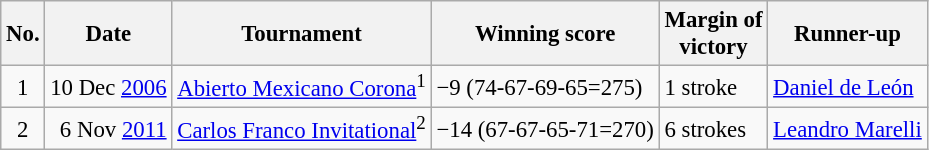<table class="wikitable" style="font-size:95%;">
<tr>
<th>No.</th>
<th>Date</th>
<th>Tournament</th>
<th>Winning score</th>
<th>Margin of<br>victory</th>
<th>Runner-up</th>
</tr>
<tr>
<td align=center>1</td>
<td align=right>10 Dec <a href='#'>2006</a></td>
<td><a href='#'>Abierto Mexicano Corona</a><sup>1</sup></td>
<td>−9 (74-67-69-65=275)</td>
<td>1 stroke</td>
<td> <a href='#'>Daniel de León</a></td>
</tr>
<tr>
<td align=center>2</td>
<td align=right>6 Nov <a href='#'>2011</a></td>
<td><a href='#'>Carlos Franco Invitational</a><sup>2</sup></td>
<td>−14 (67-67-65-71=270)</td>
<td>6 strokes</td>
<td> <a href='#'>Leandro Marelli</a></td>
</tr>
</table>
